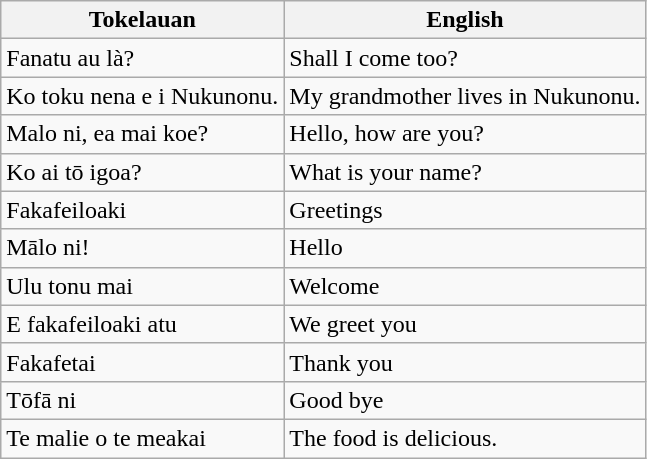<table class="wikitable">
<tr>
<th>Tokelauan</th>
<th>English</th>
</tr>
<tr>
<td>Fanatu au là?</td>
<td>Shall I come too?</td>
</tr>
<tr>
<td>Ko toku nena e i Nukunonu.</td>
<td>My grandmother lives in Nukunonu.</td>
</tr>
<tr>
<td>Malo ni, ea mai koe?</td>
<td>Hello, how are you?</td>
</tr>
<tr>
<td>Ko ai tō igoa?</td>
<td>What is your name?</td>
</tr>
<tr>
<td>Fakafeiloaki</td>
<td>Greetings</td>
</tr>
<tr>
<td>Mālo ni!</td>
<td>Hello</td>
</tr>
<tr>
<td>Ulu tonu mai</td>
<td>Welcome</td>
</tr>
<tr>
<td>E fakafeiloaki atu</td>
<td>We greet you</td>
</tr>
<tr>
<td>Fakafetai</td>
<td>Thank you</td>
</tr>
<tr>
<td>Tōfā ni</td>
<td>Good bye</td>
</tr>
<tr>
<td>Te malie o te meakai</td>
<td>The food is delicious.</td>
</tr>
</table>
